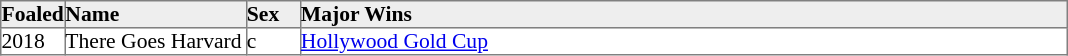<table border="1" cellpadding="0" style="border-collapse: collapse; font-size:90%">
<tr bgcolor="#eeeeee">
<td width="35px"><strong>Foaled</strong></td>
<td width="120px"><strong>Name</strong></td>
<td width="35px"><strong>Sex</strong></td>
<td width="510px"><strong>Major Wins</strong></td>
</tr>
<tr>
<td>2018</td>
<td>There Goes Harvard</td>
<td>c</td>
<td><a href='#'>Hollywood Gold Cup</a></td>
</tr>
</table>
